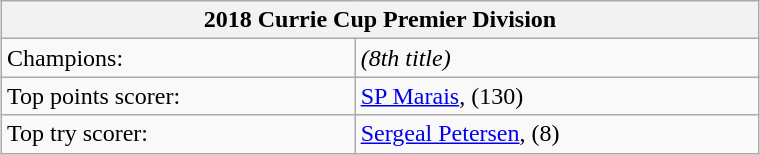<table class="wikitable" style="text-align:left; font-size:100%; width:40%; margin:1em auto 1em auto;">
<tr>
<th colspan=2>2018 Currie Cup Premier Division</th>
</tr>
<tr>
<td>Champions:</td>
<td> <em>(8th title)</em></td>
</tr>
<tr>
<td>Top points scorer:</td>
<td><a href='#'>SP Marais</a>,  (130)</td>
</tr>
<tr>
<td>Top try scorer:</td>
<td><a href='#'>Sergeal Petersen</a>,  (8)</td>
</tr>
</table>
